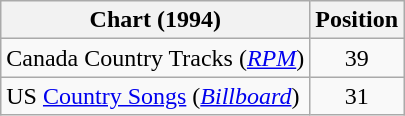<table class="wikitable sortable">
<tr>
<th scope="col">Chart (1994)</th>
<th scope="col">Position</th>
</tr>
<tr>
<td>Canada Country Tracks (<em><a href='#'>RPM</a></em>)</td>
<td align="center">39</td>
</tr>
<tr>
<td>US <a href='#'>Country Songs</a> (<em><a href='#'>Billboard</a></em>)</td>
<td align="center">31</td>
</tr>
</table>
